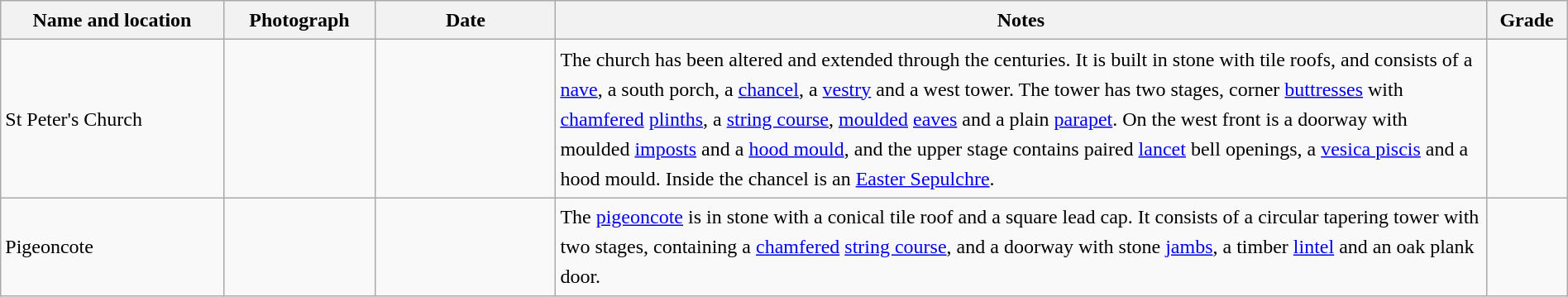<table class="wikitable sortable plainrowheaders" style="width:100%; border:0px; text-align:left; line-height:150%">
<tr>
<th scope="col"  style="width:150px">Name and location</th>
<th scope="col"  style="width:100px" class="unsortable">Photograph</th>
<th scope="col"  style="width:120px">Date</th>
<th scope="col"  style="width:650px" class="unsortable">Notes</th>
<th scope="col"  style="width:50px">Grade</th>
</tr>
<tr>
<td>St Peter's Church<br><small></small></td>
<td></td>
<td align="center"></td>
<td>The church has been altered and extended through the centuries.  It is built in stone with tile roofs, and consists of a <a href='#'>nave</a>, a south porch, a <a href='#'>chancel</a>, a <a href='#'>vestry</a> and a west tower.  The tower has two stages, corner <a href='#'>buttresses</a> with <a href='#'>chamfered</a> <a href='#'>plinths</a>, a <a href='#'>string course</a>, <a href='#'>moulded</a> <a href='#'>eaves</a> and a plain <a href='#'>parapet</a>.  On the west front is a doorway with moulded <a href='#'>imposts</a> and a <a href='#'>hood mould</a>, and the upper stage contains paired <a href='#'>lancet</a> bell openings, a <a href='#'>vesica piscis</a> and a hood mould.  Inside the chancel is an <a href='#'>Easter Sepulchre</a>.</td>
<td align="center" ></td>
</tr>
<tr>
<td>Pigeoncote<br><small></small></td>
<td></td>
<td align="center"></td>
<td>The <a href='#'>pigeoncote</a> is in stone with a conical tile roof and a square lead cap.  It consists of a circular tapering tower with two stages, containing a <a href='#'>chamfered</a> <a href='#'>string course</a>, and a doorway with stone <a href='#'>jambs</a>, a timber <a href='#'>lintel</a> and an oak plank door.</td>
<td align="center" ></td>
</tr>
<tr>
</tr>
</table>
